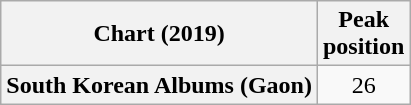<table class="wikitable sortable plainrowheaders" style="text-align:center">
<tr>
<th>Chart (2019)</th>
<th>Peak<br>position</th>
</tr>
<tr>
<th scope="row">South Korean Albums (Gaon)</th>
<td>26</td>
</tr>
</table>
